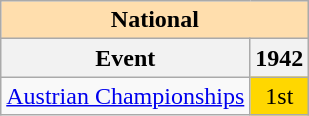<table class="wikitable" style="text-align:center">
<tr>
<th style="background-color: #ffdead; " colspan=6 align=center>National</th>
</tr>
<tr>
<th>Event</th>
<th>1942</th>
</tr>
<tr>
<td align=left><a href='#'>Austrian Championships</a></td>
<td bgcolor=gold>1st</td>
</tr>
</table>
